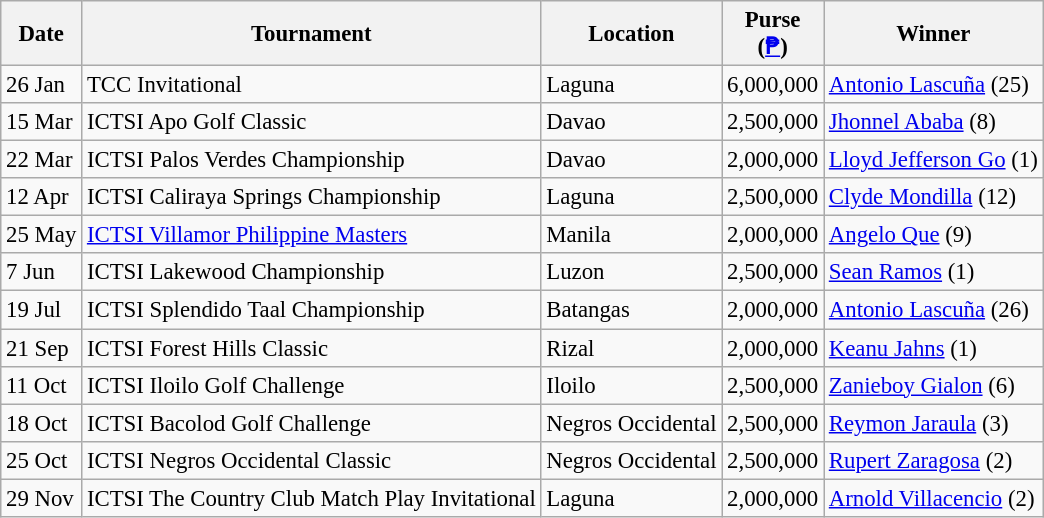<table class="wikitable" style="font-size:95%">
<tr>
<th>Date</th>
<th>Tournament</th>
<th>Location</th>
<th>Purse<br>(<a href='#'>₱</a>)</th>
<th>Winner</th>
</tr>
<tr>
<td>26 Jan</td>
<td>TCC Invitational</td>
<td>Laguna</td>
<td align=right>6,000,000</td>
<td> <a href='#'>Antonio Lascuña</a> (25)</td>
</tr>
<tr>
<td>15 Mar</td>
<td>ICTSI Apo Golf Classic</td>
<td>Davao</td>
<td align=right>2,500,000</td>
<td> <a href='#'>Jhonnel Ababa</a> (8)</td>
</tr>
<tr>
<td>22 Mar</td>
<td>ICTSI Palos Verdes Championship</td>
<td>Davao</td>
<td align=right>2,000,000</td>
<td> <a href='#'>Lloyd Jefferson Go</a> (1)</td>
</tr>
<tr>
<td>12 Apr</td>
<td>ICTSI Caliraya Springs Championship</td>
<td>Laguna</td>
<td align=right>2,500,000</td>
<td> <a href='#'>Clyde Mondilla</a> (12)</td>
</tr>
<tr>
<td>25 May</td>
<td><a href='#'>ICTSI Villamor Philippine Masters</a></td>
<td>Manila</td>
<td align=right>2,000,000</td>
<td> <a href='#'>Angelo Que</a> (9)</td>
</tr>
<tr>
<td>7 Jun</td>
<td>ICTSI Lakewood Championship</td>
<td>Luzon</td>
<td align=right>2,500,000</td>
<td> <a href='#'>Sean Ramos</a> (1)</td>
</tr>
<tr>
<td>19 Jul</td>
<td>ICTSI Splendido Taal Championship</td>
<td>Batangas</td>
<td align=right>2,000,000</td>
<td> <a href='#'>Antonio Lascuña</a> (26)</td>
</tr>
<tr>
<td>21 Sep</td>
<td>ICTSI Forest Hills Classic</td>
<td>Rizal</td>
<td align=right>2,000,000</td>
<td> <a href='#'>Keanu Jahns</a> (1)</td>
</tr>
<tr>
<td>11 Oct</td>
<td>ICTSI Iloilo Golf Challenge</td>
<td>Iloilo</td>
<td align=right>2,500,000</td>
<td> <a href='#'>Zanieboy Gialon</a> (6)</td>
</tr>
<tr>
<td>18 Oct</td>
<td>ICTSI Bacolod Golf Challenge</td>
<td>Negros Occidental</td>
<td align=right>2,500,000</td>
<td> <a href='#'>Reymon Jaraula</a> (3)</td>
</tr>
<tr>
<td>25 Oct</td>
<td>ICTSI Negros Occidental Classic</td>
<td>Negros Occidental</td>
<td align=right>2,500,000</td>
<td> <a href='#'>Rupert Zaragosa</a> (2)</td>
</tr>
<tr>
<td>29 Nov</td>
<td>ICTSI The Country Club Match Play Invitational</td>
<td>Laguna</td>
<td align=right>2,000,000</td>
<td> <a href='#'>Arnold Villacencio</a> (2)</td>
</tr>
</table>
